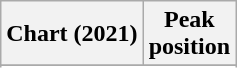<table class="wikitable sortable plainrowheaders" style="text-align:center">
<tr>
<th scope="col">Chart (2021)</th>
<th scope="col">Peak<br>position</th>
</tr>
<tr>
</tr>
<tr>
</tr>
<tr>
</tr>
</table>
